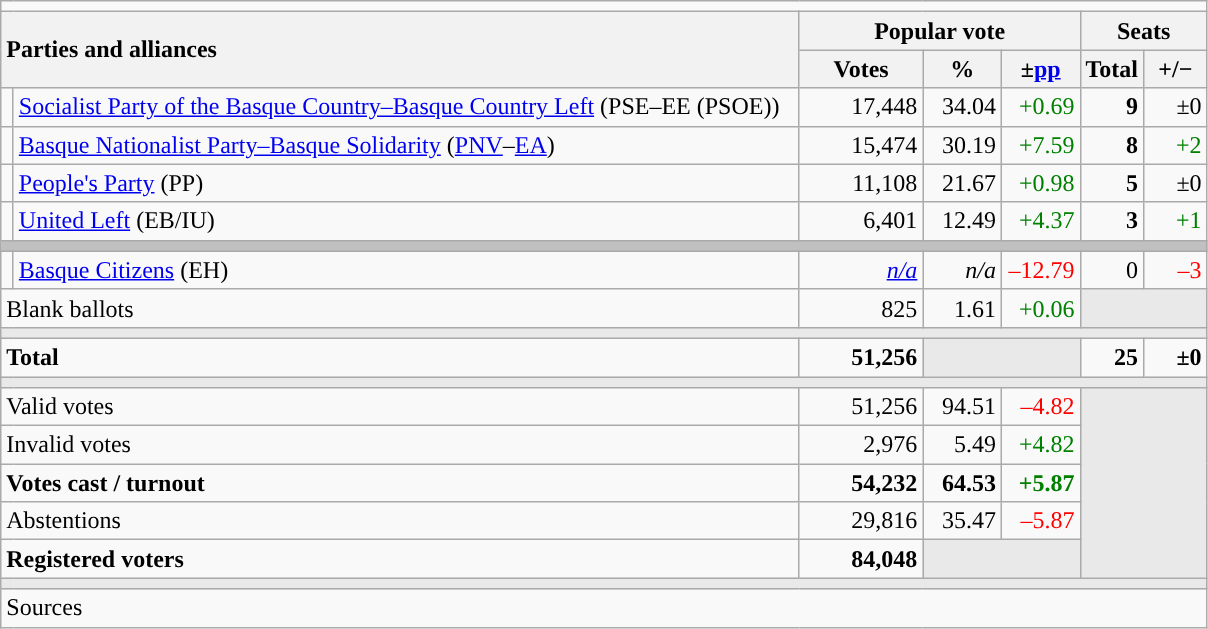<table class="wikitable" style="text-align:right;">
<tr>
<td colspan="7"></td>
</tr>
<tr>
<th style="text-align:left;" rowspan="2" colspan="2" width="525">Parties and alliances</th>
<th colspan="3">Popular vote</th>
<th colspan="2">Seats</th>
</tr>
<tr>
<th width="75">Votes</th>
<th width="45">%</th>
<th width="45">±<a href='#'>pp</a></th>
<th width="35">Total</th>
<th width="35">+/−</th>
</tr>
<tr>
<td width="1" style="color:inherit;background:"></td>
<td align="left"><a href='#'>Socialist Party of the Basque Country–Basque Country Left</a> (PSE–EE (PSOE))</td>
<td>17,448</td>
<td>34.04</td>
<td style="color:green;">+0.69</td>
<td><strong>9</strong></td>
<td>±0</td>
</tr>
<tr>
<td style="color:inherit;background:"></td>
<td align="left"><a href='#'>Basque Nationalist Party–Basque Solidarity</a> (<a href='#'>PNV</a>–<a href='#'>EA</a>)</td>
<td>15,474</td>
<td>30.19</td>
<td style="color:green;">+7.59</td>
<td><strong>8</strong></td>
<td style="color:green;">+2</td>
</tr>
<tr>
<td style="color:inherit;background:"></td>
<td align="left"><a href='#'>People's Party</a> (PP)</td>
<td>11,108</td>
<td>21.67</td>
<td style="color:green;">+0.98</td>
<td><strong>5</strong></td>
<td>±0</td>
</tr>
<tr>
<td style="color:inherit;background:"></td>
<td align="left"><a href='#'>United Left</a> (EB/IU)</td>
<td>6,401</td>
<td>12.49</td>
<td style="color:green;">+4.37</td>
<td><strong>3</strong></td>
<td style="color:green;">+1</td>
</tr>
<tr>
<td colspan="7" style="color:inherit;background:#C0C0C0"></td>
</tr>
<tr>
<td style="color:inherit;background:"></td>
<td align="left"><a href='#'>Basque Citizens</a> (EH)</td>
<td><em><a href='#'>n/a</a></em></td>
<td><em>n/a</em></td>
<td style="color:red;">–12.79</td>
<td>0</td>
<td style="color:red;">–3</td>
</tr>
<tr>
<td align="left" colspan="2">Blank ballots</td>
<td>825</td>
<td>1.61</td>
<td style="color:green;">+0.06</td>
<td style="color:inherit;background:#E9E9E9" colspan="2"></td>
</tr>
<tr>
<td colspan="7" style="color:inherit;background:#E9E9E9"></td>
</tr>
<tr style="font-weight:bold;">
<td align="left" colspan="2">Total</td>
<td>51,256</td>
<td bgcolor="#E9E9E9" colspan="2"></td>
<td>25</td>
<td>±0</td>
</tr>
<tr>
<td colspan="7" style="color:inherit;background:#E9E9E9"></td>
</tr>
<tr>
<td align="left" colspan="2">Valid votes</td>
<td>51,256</td>
<td>94.51</td>
<td style="color:red;">–4.82</td>
<td bgcolor="#E9E9E9" colspan="2" rowspan="5"></td>
</tr>
<tr>
<td align="left" colspan="2">Invalid votes</td>
<td>2,976</td>
<td>5.49</td>
<td style="color:green;">+4.82</td>
</tr>
<tr style="font-weight:bold;">
<td align="left" colspan="2">Votes cast / turnout</td>
<td>54,232</td>
<td>64.53</td>
<td style="color:green;">+5.87</td>
</tr>
<tr>
<td align="left" colspan="2">Abstentions</td>
<td>29,816</td>
<td>35.47</td>
<td style="color:red;">–5.87</td>
</tr>
<tr style="font-weight:bold;">
<td align="left" colspan="2">Registered voters</td>
<td>84,048</td>
<td bgcolor="#E9E9E9" colspan="2"></td>
</tr>
<tr>
<td colspan="7" style="color:inherit;background:#E9E9E9"></td>
</tr>
<tr>
<td align="left" colspan="7">Sources</td>
</tr>
</table>
